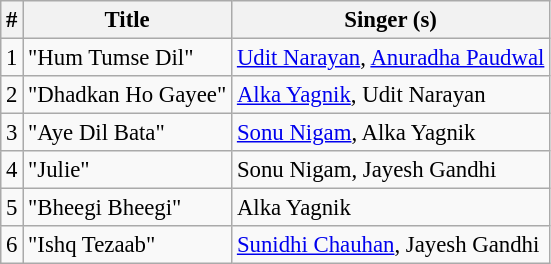<table class="wikitable" style="font-size:95%;">
<tr>
<th>#</th>
<th>Title</th>
<th>Singer (s)</th>
</tr>
<tr>
<td>1</td>
<td>"Hum Tumse Dil"</td>
<td><a href='#'>Udit Narayan</a>, <a href='#'>Anuradha Paudwal</a></td>
</tr>
<tr>
<td>2</td>
<td>"Dhadkan Ho Gayee"</td>
<td><a href='#'>Alka Yagnik</a>, Udit Narayan</td>
</tr>
<tr>
<td>3</td>
<td>"Aye Dil Bata"</td>
<td><a href='#'>Sonu Nigam</a>, Alka Yagnik</td>
</tr>
<tr>
<td>4</td>
<td>"Julie"</td>
<td>Sonu Nigam, Jayesh Gandhi</td>
</tr>
<tr>
<td>5</td>
<td>"Bheegi Bheegi"</td>
<td>Alka Yagnik</td>
</tr>
<tr>
<td>6</td>
<td>"Ishq Tezaab"</td>
<td><a href='#'>Sunidhi Chauhan</a>, Jayesh Gandhi</td>
</tr>
</table>
